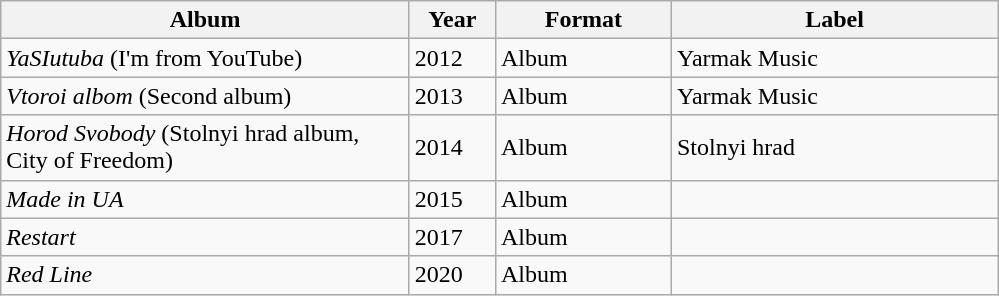<table class="wikitable">
<tr>
<th>Album</th>
<th>Year</th>
<th>Format</th>
<th>Label</th>
</tr>
<tr>
<td width="265px"><em>YaSIutuba</em> (I'm from YouTube)</td>
<td width="50px">2012</td>
<td width="110px">Album</td>
<td width="210px">Yarmak Music</td>
</tr>
<tr>
<td width="265px"><em>Vtoroi albom</em> (Second album)</td>
<td width="50px">2013</td>
<td width="110px">Album</td>
<td width="210px">Yarmak Music</td>
</tr>
<tr>
<td><em>Horod Svobody</em> (Stolnyi hrad album, City of Freedom)</td>
<td>2014</td>
<td>Album</td>
<td>Stolnyi hrad</td>
</tr>
<tr>
<td><em>Made in UA</em></td>
<td>2015</td>
<td>Album</td>
<td></td>
</tr>
<tr>
<td><em>Restart</em></td>
<td>2017</td>
<td>Album</td>
<td></td>
</tr>
<tr>
<td><em>Red Line</em></td>
<td>2020</td>
<td>Album</td>
<td></td>
</tr>
</table>
